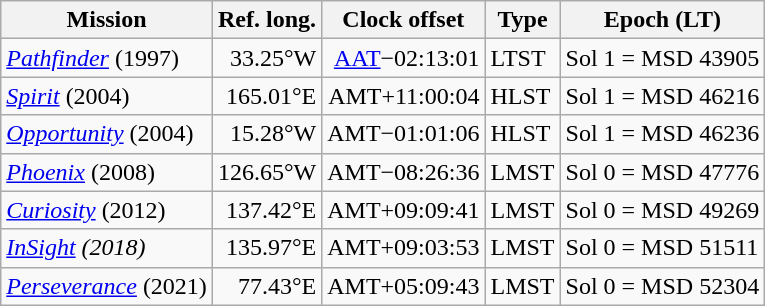<table class="wikitable">
<tr>
<th>Mission</th>
<th>Ref. long.</th>
<th>Clock offset</th>
<th>Type</th>
<th>Epoch (LT)</th>
</tr>
<tr>
<td><em><a href='#'>Pathfinder</a></em> (1997)</td>
<td align=right>33.25°W</td>
<td align=right><a href='#'>AAT</a>−02:13:01</td>
<td>LTST</td>
<td>Sol 1 = MSD 43905</td>
</tr>
<tr>
<td><a href='#'><em>Spirit</em></a> (2004)</td>
<td align=right>165.01°E</td>
<td align=right>AMT+11:00:04</td>
<td>HLST</td>
<td>Sol 1 = MSD 46216</td>
</tr>
<tr>
<td><a href='#'><em>Opportunity</em></a> (2004)</td>
<td align=right>15.28°W</td>
<td align=right>AMT−01:01:06</td>
<td>HLST</td>
<td>Sol 1 = MSD 46236</td>
</tr>
<tr>
<td><em><a href='#'>Phoenix</a></em> (2008)</td>
<td align=right>126.65°W</td>
<td align=right>AMT−08:26:36</td>
<td>LMST</td>
<td>Sol 0 = MSD 47776</td>
</tr>
<tr>
<td><a href='#'><em>Curiosity</em></a> (2012)</td>
<td align=right>137.42°E</td>
<td align=right>AMT+09:09:41</td>
<td>LMST</td>
<td>Sol 0 = MSD 49269</td>
</tr>
<tr>
<td><em><a href='#'>InSight</a> (2018)</em></td>
<td align=right>135.97°E</td>
<td align=right>AMT+09:03:53</td>
<td>LMST</td>
<td>Sol 0 = MSD 51511</td>
</tr>
<tr>
<td><a href='#'><em>Perseverance</em></a> (2021)</td>
<td align=right>77.43°E</td>
<td align=right>AMT+05:09:43</td>
<td>LMST</td>
<td>Sol 0 = MSD 52304</td>
</tr>
</table>
